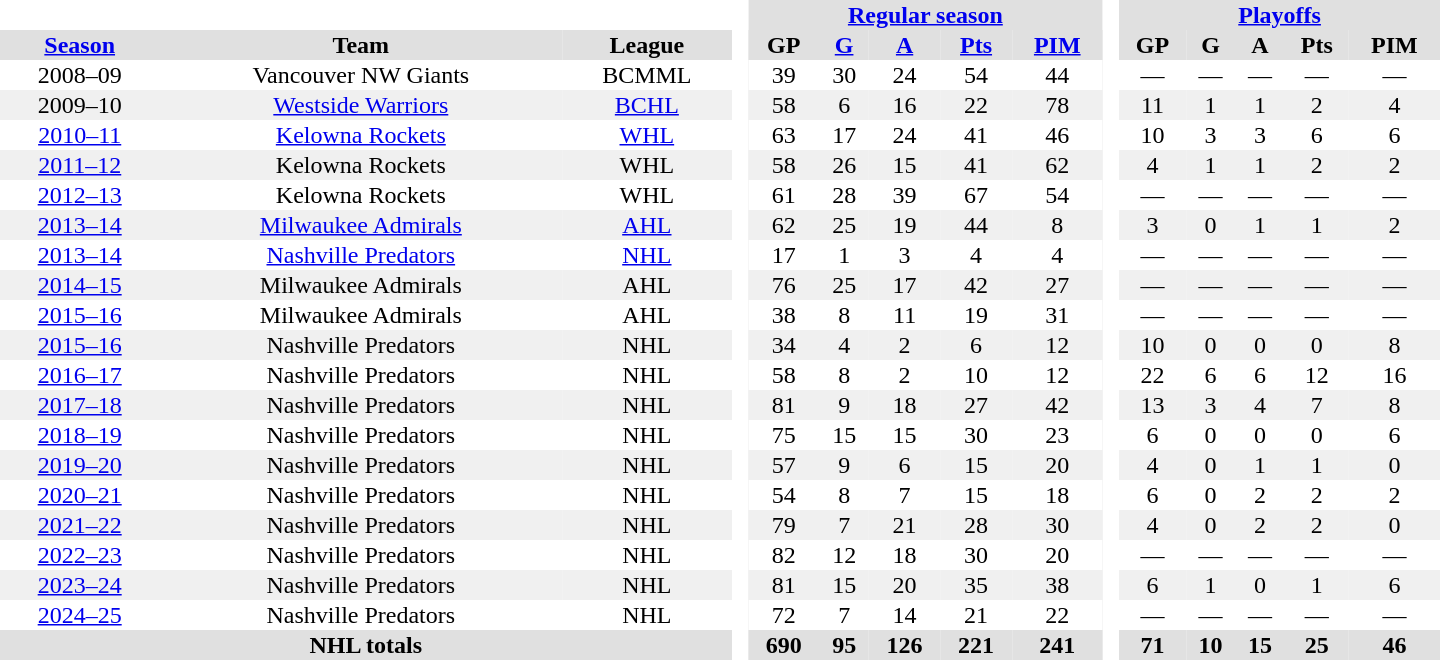<table border="0" cellpadding="1" cellspacing="0" style="text-align:center; width:60em">
<tr bgcolor="#e0e0e0">
<th colspan="3" bgcolor="#ffffff"> </th>
<th rowspan="99" bgcolor="#ffffff"> </th>
<th colspan="5"><a href='#'>Regular season</a></th>
<th rowspan="99" bgcolor="#ffffff"> </th>
<th colspan="5"><a href='#'>Playoffs</a></th>
</tr>
<tr bgcolor="#e0e0e0">
<th><a href='#'>Season</a></th>
<th>Team</th>
<th>League</th>
<th>GP</th>
<th><a href='#'>G</a></th>
<th><a href='#'>A</a></th>
<th><a href='#'>Pts</a></th>
<th><a href='#'>PIM</a></th>
<th>GP</th>
<th>G</th>
<th>A</th>
<th>Pts</th>
<th>PIM</th>
</tr>
<tr>
<td>2008–09</td>
<td>Vancouver NW Giants</td>
<td>BCMML</td>
<td>39</td>
<td>30</td>
<td>24</td>
<td>54</td>
<td>44</td>
<td>—</td>
<td>—</td>
<td>—</td>
<td>—</td>
<td>—</td>
</tr>
<tr bgcolor="#f0f0f0">
<td>2009–10</td>
<td><a href='#'>Westside Warriors</a></td>
<td><a href='#'>BCHL</a></td>
<td>58</td>
<td>6</td>
<td>16</td>
<td>22</td>
<td>78</td>
<td>11</td>
<td>1</td>
<td>1</td>
<td>2</td>
<td>4</td>
</tr>
<tr>
<td><a href='#'>2010–11</a></td>
<td><a href='#'>Kelowna Rockets</a></td>
<td><a href='#'>WHL</a></td>
<td>63</td>
<td>17</td>
<td>24</td>
<td>41</td>
<td>46</td>
<td>10</td>
<td>3</td>
<td>3</td>
<td>6</td>
<td>6</td>
</tr>
<tr>
</tr>
<tr bgcolor="#f0f0f0">
<td><a href='#'>2011–12</a></td>
<td>Kelowna Rockets</td>
<td>WHL</td>
<td>58</td>
<td>26</td>
<td>15</td>
<td>41</td>
<td>62</td>
<td>4</td>
<td>1</td>
<td>1</td>
<td>2</td>
<td>2</td>
</tr>
<tr>
<td><a href='#'>2012–13</a></td>
<td>Kelowna Rockets</td>
<td>WHL</td>
<td>61</td>
<td>28</td>
<td>39</td>
<td>67</td>
<td>54</td>
<td>—</td>
<td>—</td>
<td>—</td>
<td>—</td>
<td>—</td>
</tr>
<tr bgcolor="#f0f0f0">
<td><a href='#'>2013–14</a></td>
<td><a href='#'>Milwaukee Admirals</a></td>
<td><a href='#'>AHL</a></td>
<td>62</td>
<td>25</td>
<td>19</td>
<td>44</td>
<td>8</td>
<td>3</td>
<td>0</td>
<td>1</td>
<td>1</td>
<td>2</td>
</tr>
<tr>
<td><a href='#'>2013–14</a></td>
<td><a href='#'>Nashville Predators</a></td>
<td><a href='#'>NHL</a></td>
<td>17</td>
<td>1</td>
<td>3</td>
<td>4</td>
<td>4</td>
<td>—</td>
<td>—</td>
<td>—</td>
<td>—</td>
<td>—</td>
</tr>
<tr bgcolor="#f0f0f0">
<td><a href='#'>2014–15</a></td>
<td>Milwaukee Admirals</td>
<td>AHL</td>
<td>76</td>
<td>25</td>
<td>17</td>
<td>42</td>
<td>27</td>
<td>—</td>
<td>—</td>
<td>—</td>
<td>—</td>
<td>—</td>
</tr>
<tr>
<td><a href='#'>2015–16</a></td>
<td>Milwaukee Admirals</td>
<td>AHL</td>
<td>38</td>
<td>8</td>
<td>11</td>
<td>19</td>
<td>31</td>
<td>—</td>
<td>—</td>
<td>—</td>
<td>—</td>
<td>—</td>
</tr>
<tr bgcolor="#f0f0f0">
<td><a href='#'>2015–16</a></td>
<td>Nashville Predators</td>
<td>NHL</td>
<td>34</td>
<td>4</td>
<td>2</td>
<td>6</td>
<td>12</td>
<td>10</td>
<td>0</td>
<td>0</td>
<td>0</td>
<td>8</td>
</tr>
<tr>
<td><a href='#'>2016–17</a></td>
<td>Nashville Predators</td>
<td>NHL</td>
<td>58</td>
<td>8</td>
<td>2</td>
<td>10</td>
<td>12</td>
<td>22</td>
<td>6</td>
<td>6</td>
<td>12</td>
<td>16</td>
</tr>
<tr bgcolor="#f0f0f0">
<td><a href='#'>2017–18</a></td>
<td>Nashville Predators</td>
<td>NHL</td>
<td>81</td>
<td>9</td>
<td>18</td>
<td>27</td>
<td>42</td>
<td>13</td>
<td>3</td>
<td>4</td>
<td>7</td>
<td>8</td>
</tr>
<tr>
<td><a href='#'>2018–19</a></td>
<td>Nashville Predators</td>
<td>NHL</td>
<td>75</td>
<td>15</td>
<td>15</td>
<td>30</td>
<td>23</td>
<td>6</td>
<td>0</td>
<td>0</td>
<td>0</td>
<td>6</td>
</tr>
<tr bgcolor="#f0f0f0">
<td><a href='#'>2019–20</a></td>
<td>Nashville Predators</td>
<td>NHL</td>
<td>57</td>
<td>9</td>
<td>6</td>
<td>15</td>
<td>20</td>
<td>4</td>
<td>0</td>
<td>1</td>
<td>1</td>
<td>0</td>
</tr>
<tr>
<td><a href='#'>2020–21</a></td>
<td>Nashville Predators</td>
<td>NHL</td>
<td>54</td>
<td>8</td>
<td>7</td>
<td>15</td>
<td>18</td>
<td>6</td>
<td>0</td>
<td>2</td>
<td>2</td>
<td>2</td>
</tr>
<tr bgcolor="#f0f0f0">
<td><a href='#'>2021–22</a></td>
<td>Nashville Predators</td>
<td>NHL</td>
<td>79</td>
<td>7</td>
<td>21</td>
<td>28</td>
<td>30</td>
<td>4</td>
<td>0</td>
<td>2</td>
<td>2</td>
<td>0</td>
</tr>
<tr>
<td><a href='#'>2022–23</a></td>
<td>Nashville Predators</td>
<td>NHL</td>
<td>82</td>
<td>12</td>
<td>18</td>
<td>30</td>
<td>20</td>
<td>—</td>
<td>—</td>
<td>—</td>
<td>—</td>
<td>—</td>
</tr>
<tr bgcolor="#f0f0f0">
<td><a href='#'>2023–24</a></td>
<td>Nashville Predators</td>
<td>NHL</td>
<td>81</td>
<td>15</td>
<td>20</td>
<td>35</td>
<td>38</td>
<td>6</td>
<td>1</td>
<td>0</td>
<td>1</td>
<td>6</td>
</tr>
<tr>
<td><a href='#'>2024–25</a></td>
<td>Nashville Predators</td>
<td>NHL</td>
<td>72</td>
<td>7</td>
<td>14</td>
<td>21</td>
<td>22</td>
<td>—</td>
<td>—</td>
<td>—</td>
<td>—</td>
<td>—</td>
</tr>
<tr bgcolor="#e0e0e0">
<th colspan="3">NHL totals</th>
<th>690</th>
<th>95</th>
<th>126</th>
<th>221</th>
<th>241</th>
<th>71</th>
<th>10</th>
<th>15</th>
<th>25</th>
<th>46</th>
</tr>
</table>
